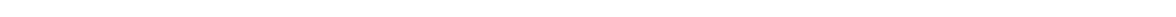<table style="width:100%; text-align:center;">
<tr style="color:white;">
<td style="background:"><strong>38</strong></td>
<td style="background:"><strong>1</strong></td>
<td style="background:"><strong>31</strong></td>
</tr>
<tr>
<td></td>
<td></td>
<td></td>
</tr>
</table>
